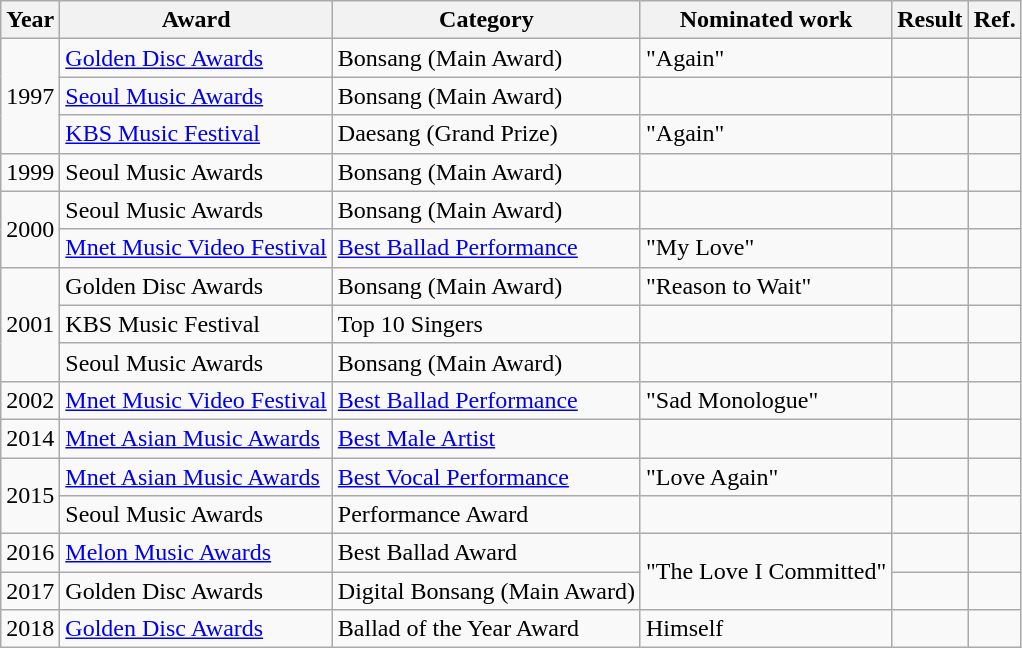<table class="wikitable">
<tr>
<th>Year</th>
<th>Award</th>
<th>Category</th>
<th>Nominated work</th>
<th>Result</th>
<th>Ref.</th>
</tr>
<tr>
<td rowspan="3">1997</td>
<td><a href='#'>Golden Disc Awards</a></td>
<td>Bonsang (Main Award)</td>
<td>"Again"</td>
<td></td>
<td></td>
</tr>
<tr>
<td><a href='#'>Seoul Music Awards</a></td>
<td>Bonsang (Main Award)</td>
<td></td>
<td></td>
<td></td>
</tr>
<tr>
<td><a href='#'>KBS Music Festival</a></td>
<td>Daesang (Grand Prize)</td>
<td>"Again"</td>
<td></td>
<td></td>
</tr>
<tr>
<td>1999</td>
<td>Seoul Music Awards</td>
<td>Bonsang (Main Award)</td>
<td></td>
<td></td>
<td></td>
</tr>
<tr>
<td rowspan="2">2000</td>
<td>Seoul Music Awards</td>
<td>Bonsang (Main Award)</td>
<td></td>
<td></td>
<td></td>
</tr>
<tr>
<td><a href='#'>Mnet Music Video Festival</a></td>
<td><a href='#'>Best Ballad Performance</a></td>
<td>"My Love"</td>
<td></td>
<td></td>
</tr>
<tr>
<td rowspan="3">2001</td>
<td>Golden Disc Awards</td>
<td>Bonsang (Main Award)</td>
<td>"Reason to Wait"</td>
<td></td>
<td></td>
</tr>
<tr>
<td>KBS Music Festival</td>
<td>Top 10 Singers</td>
<td></td>
<td></td>
<td></td>
</tr>
<tr>
<td>Seoul Music Awards</td>
<td>Bonsang (Main Award)</td>
<td></td>
<td></td>
<td></td>
</tr>
<tr>
<td>2002</td>
<td><a href='#'>Mnet Music Video Festival</a></td>
<td><a href='#'>Best Ballad Performance</a></td>
<td>"Sad Monologue"</td>
<td></td>
<td></td>
</tr>
<tr>
<td>2014</td>
<td><a href='#'>Mnet Asian Music Awards</a></td>
<td><a href='#'>Best Male Artist</a></td>
<td></td>
<td></td>
<td></td>
</tr>
<tr>
<td rowspan="2">2015</td>
<td><a href='#'>Mnet Asian Music Awards</a></td>
<td><a href='#'>Best Vocal Performance</a></td>
<td>"Love Again"</td>
<td></td>
<td></td>
</tr>
<tr>
<td>Seoul Music Awards</td>
<td>Performance Award</td>
<td></td>
<td></td>
<td></td>
</tr>
<tr>
<td>2016</td>
<td><a href='#'>Melon Music Awards</a></td>
<td>Best Ballad Award</td>
<td rowspan="2">"The Love I Committed"</td>
<td></td>
<td></td>
</tr>
<tr>
<td>2017</td>
<td>Golden Disc Awards</td>
<td>Digital Bonsang (Main Award)</td>
<td></td>
<td></td>
</tr>
<tr>
<td>2018</td>
<td><a href='#'>Golden Disc Awards</a></td>
<td>Ballad of the Year Award</td>
<td>Himself</td>
<td></td>
<td></td>
</tr>
</table>
